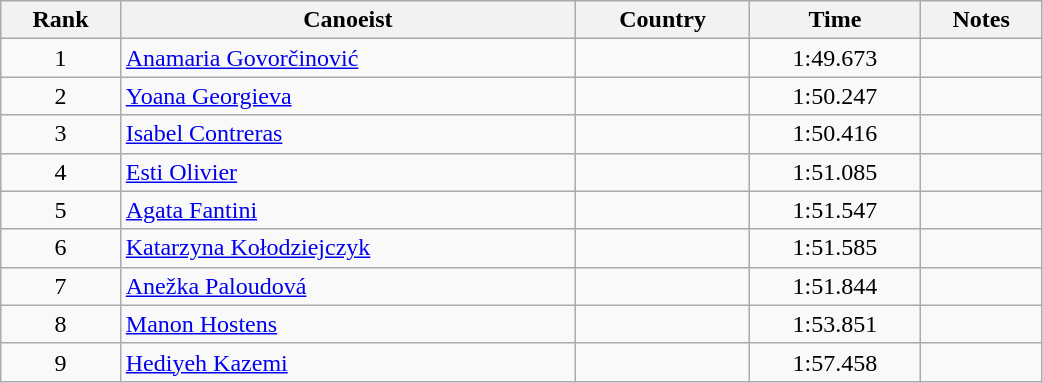<table class="wikitable" style="text-align:center;width: 55%">
<tr>
<th>Rank</th>
<th>Canoeist</th>
<th>Country</th>
<th>Time</th>
<th>Notes</th>
</tr>
<tr>
<td>1</td>
<td align="left"><a href='#'>Anamaria Govorčinović</a></td>
<td align="left"></td>
<td>1:49.673</td>
<td></td>
</tr>
<tr>
<td>2</td>
<td align="left"><a href='#'>Yoana Georgieva</a></td>
<td align="left"></td>
<td>1:50.247</td>
<td></td>
</tr>
<tr>
<td>3</td>
<td align="left"><a href='#'>Isabel Contreras</a></td>
<td align="left"></td>
<td>1:50.416</td>
<td></td>
</tr>
<tr>
<td>4</td>
<td align="left"><a href='#'>Esti Olivier</a></td>
<td align="left"></td>
<td>1:51.085</td>
<td></td>
</tr>
<tr>
<td>5</td>
<td align="left"><a href='#'>Agata Fantini</a></td>
<td align="left"></td>
<td>1:51.547</td>
<td></td>
</tr>
<tr>
<td>6</td>
<td align="left"><a href='#'>Katarzyna Kołodziejczyk</a></td>
<td align="left"></td>
<td>1:51.585</td>
<td></td>
</tr>
<tr>
<td>7</td>
<td align="left"><a href='#'>Anežka Paloudová</a></td>
<td align="left"></td>
<td>1:51.844</td>
<td></td>
</tr>
<tr>
<td>8</td>
<td align="left"><a href='#'>Manon Hostens</a></td>
<td align="left"></td>
<td>1:53.851</td>
<td></td>
</tr>
<tr>
<td>9</td>
<td align="left"><a href='#'>Hediyeh Kazemi</a></td>
<td align="left"></td>
<td>1:57.458</td>
<td></td>
</tr>
</table>
